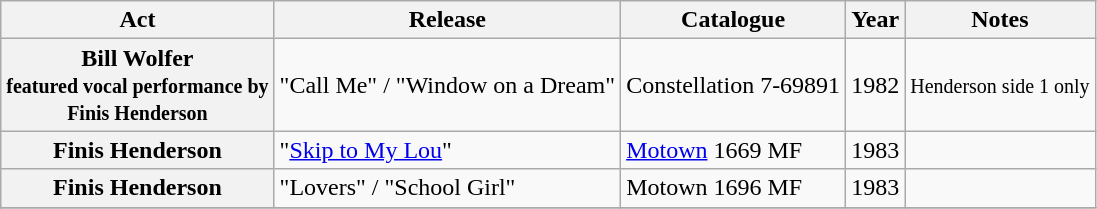<table class="wikitable plainrowheaders sortable">
<tr>
<th scope="col" class="unsortable">Act</th>
<th scope="col">Release</th>
<th scope="col">Catalogue</th>
<th scope="col">Year</th>
<th scope="col" class="unsortable">Notes</th>
</tr>
<tr>
<th scope="row">Bill Wolfer<br><small>featured vocal performance by<br> Finis Henderson</small></th>
<td>"Call Me" / "Window on a Dream"</td>
<td>Constellation 7-69891</td>
<td>1982</td>
<td><small>Henderson side 1 only</small></td>
</tr>
<tr>
<th scope="row">Finis Henderson</th>
<td>"<a href='#'>Skip to My Lou</a>"</td>
<td><a href='#'>Motown</a> 1669 MF</td>
<td>1983</td>
<td></td>
</tr>
<tr>
<th scope="row">Finis Henderson</th>
<td>"Lovers" / "School Girl"</td>
<td>Motown 1696 MF</td>
<td>1983</td>
<td></td>
</tr>
<tr>
</tr>
</table>
